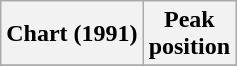<table class="wikitable">
<tr>
<th>Chart (1991)</th>
<th>Peak<br>position</th>
</tr>
<tr>
</tr>
</table>
